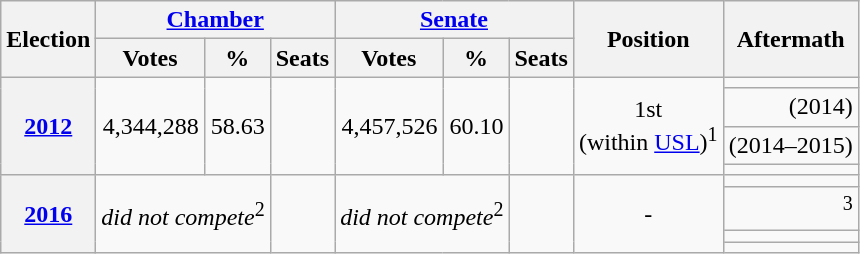<table class="wikitable" style="text-align: right;">
<tr>
<th rowspan="2">Election</th>
<th colspan="3"><a href='#'>Chamber</a></th>
<th colspan="3"><a href='#'>Senate</a></th>
<th rowspan="2">Position</th>
<th rowspan="2">Aftermath</th>
</tr>
<tr>
<th>Votes</th>
<th>%</th>
<th>Seats</th>
<th>Votes</th>
<th>%</th>
<th>Seats</th>
</tr>
<tr>
<th rowspan=4><a href='#'>2012</a></th>
<td rowspan=4>4,344,288</td>
<td rowspan=4>58.63</td>
<td rowspan=4></td>
<td rowspan=4>4,457,526</td>
<td rowspan=4>60.10</td>
<td rowspan=4></td>
<td rowspan=4; style="text-align: center;">1st<br>(within <a href='#'>USL</a>)<sup>1</sup></td>
<td></td>
</tr>
<tr>
<td> (2014)</td>
</tr>
<tr>
<td> (2014–2015)</td>
</tr>
<tr>
<td></td>
</tr>
<tr>
<th rowspan=4><a href='#'>2016</a></th>
<td rowspan=4; colspan=2; style="text-align: center;"><em>did not compete</em><sup>2</sup></td>
<td rowspan=4></td>
<td rowspan=4; colspan=2; style="text-align: center;"><em>did not compete</em><sup>2</sup></td>
<td rowspan=4></td>
<td rowspan=4; style="text-align: center;">-</td>
<td></td>
</tr>
<tr>
<td><sup>3</sup></td>
</tr>
<tr>
<td></td>
</tr>
<tr>
<td></td>
</tr>
</table>
